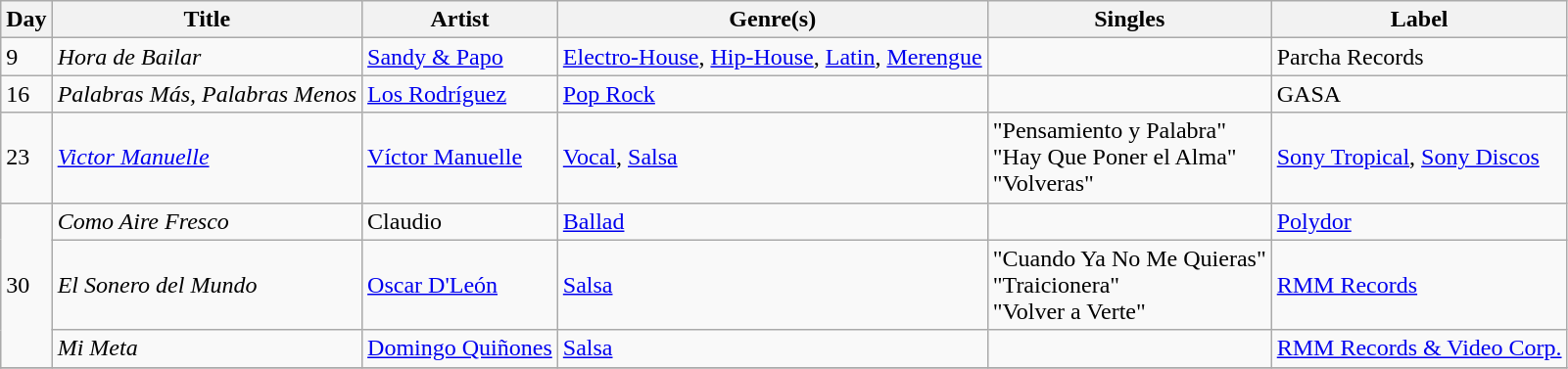<table class="wikitable sortable" style="text-align: left;">
<tr>
<th>Day</th>
<th>Title</th>
<th>Artist</th>
<th>Genre(s)</th>
<th>Singles</th>
<th>Label</th>
</tr>
<tr>
<td>9</td>
<td><em>Hora de Bailar</em></td>
<td><a href='#'>Sandy & Papo</a></td>
<td><a href='#'>Electro-House</a>, <a href='#'>Hip-House</a>, <a href='#'>Latin</a>, <a href='#'>Merengue</a></td>
<td></td>
<td>Parcha Records</td>
</tr>
<tr>
<td>16</td>
<td><em>Palabras Más, Palabras Menos</em></td>
<td><a href='#'>Los Rodríguez</a></td>
<td><a href='#'>Pop Rock</a></td>
<td></td>
<td>GASA</td>
</tr>
<tr>
<td>23</td>
<td><em><a href='#'>Victor Manuelle</a></em></td>
<td><a href='#'>Víctor Manuelle</a></td>
<td><a href='#'>Vocal</a>, <a href='#'>Salsa</a></td>
<td>"Pensamiento y Palabra"<br>"Hay Que Poner el Alma"<br>"Volveras"</td>
<td><a href='#'>Sony Tropical</a>, <a href='#'>Sony Discos</a></td>
</tr>
<tr>
<td rowspan="3">30</td>
<td><em>Como Aire Fresco</em></td>
<td>Claudio</td>
<td><a href='#'>Ballad</a></td>
<td></td>
<td><a href='#'>Polydor</a></td>
</tr>
<tr>
<td><em>El Sonero del Mundo</em></td>
<td><a href='#'>Oscar D'León</a></td>
<td><a href='#'>Salsa</a></td>
<td>"Cuando Ya No Me Quieras"<br>"Traicionera"<br>"Volver a Verte"</td>
<td><a href='#'>RMM Records</a></td>
</tr>
<tr>
<td><em>Mi Meta</em></td>
<td><a href='#'>Domingo Quiñones</a></td>
<td><a href='#'>Salsa</a></td>
<td></td>
<td><a href='#'>RMM Records & Video Corp.</a></td>
</tr>
<tr>
</tr>
</table>
